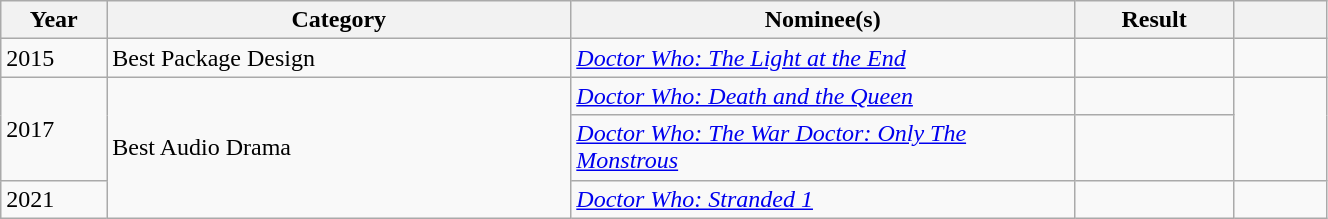<table class="wikitable" style="width:70%">
<tr>
<th style="width:8%">Year</th>
<th style="width:35%">Category</th>
<th style="width:38%">Nominee(s)</th>
<th style="width:12%">Result</th>
<th style="width:7%"></th>
</tr>
<tr>
<td>2015</td>
<td>Best Package Design</td>
<td><em><a href='#'>Doctor Who: The Light at the End</a></em></td>
<td></td>
<td></td>
</tr>
<tr>
<td rowspan="2">2017</td>
<td rowspan="3">Best Audio Drama</td>
<td><em><a href='#'>Doctor Who: Death and the Queen</a></em></td>
<td></td>
<td rowspan="2"></td>
</tr>
<tr>
<td><em><a href='#'>Doctor Who: The War Doctor: Only The Monstrous</a></em></td>
<td></td>
</tr>
<tr>
<td>2021</td>
<td><em><a href='#'>Doctor Who: Stranded 1</a></em></td>
<td></td>
<td></td>
</tr>
</table>
